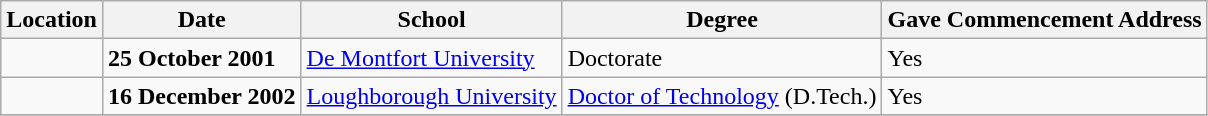<table class="wikitable">
<tr>
<th>Location</th>
<th>Date</th>
<th>School</th>
<th>Degree</th>
<th>Gave Commencement Address</th>
</tr>
<tr>
<td></td>
<td><strong>25 October 2001</strong></td>
<td><a href='#'>De Montfort University</a></td>
<td>Doctorate</td>
<td>Yes</td>
</tr>
<tr>
<td></td>
<td><strong>16 December 2002</strong></td>
<td><a href='#'>Loughborough University</a></td>
<td><a href='#'>Doctor of Technology</a> (D.Tech.)</td>
<td>Yes</td>
</tr>
<tr>
</tr>
</table>
